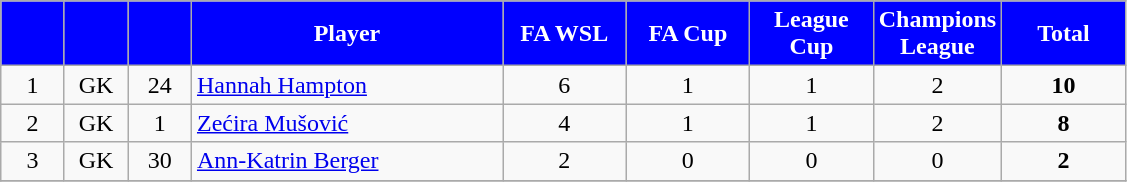<table class="wikitable" style="text-align:center;">
<tr>
<th style="background:#00f; color:white; width:35px;"></th>
<th style="background:#00f; color:white; width:35px;"></th>
<th style="background:#00f; color:white; width:35px;"></th>
<th style="background:#00f; color:white; width:200px;">Player</th>
<th style="background:#00f; color:white; width:75px;">FA WSL</th>
<th style="background:#00f; color:white; width:75px;">FA Cup</th>
<th style="background:#00f; color:white; width:75px;">League Cup</th>
<th style="background:#00f; color:white; width:75px;">Champions League</th>
<th style="background:#00f; color:white; width:75px;">Total</th>
</tr>
<tr>
<td rowspan="1">1</td>
<td>GK</td>
<td>24</td>
<td align=left> <a href='#'>Hannah Hampton</a></td>
<td>6</td>
<td>1</td>
<td>1</td>
<td>2</td>
<td><strong>10</strong></td>
</tr>
<tr>
<td rowspan="1">2</td>
<td>GK</td>
<td>1</td>
<td align=left> <a href='#'>Zećira Mušović</a></td>
<td>4</td>
<td>1</td>
<td>1</td>
<td>2</td>
<td><strong>8</strong></td>
</tr>
<tr>
<td rowspan="1">3</td>
<td>GK</td>
<td>30</td>
<td align=left> <a href='#'>Ann-Katrin Berger</a></td>
<td>2</td>
<td>0</td>
<td>0</td>
<td>0</td>
<td><strong>2</strong></td>
</tr>
<tr>
</tr>
</table>
